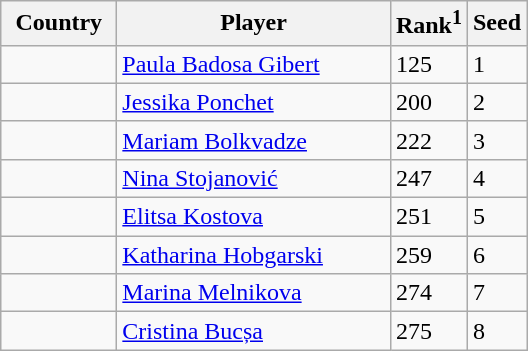<table class="sortable wikitable">
<tr>
<th width="70">Country</th>
<th width="175">Player</th>
<th>Rank<sup>1</sup></th>
<th>Seed</th>
</tr>
<tr>
<td></td>
<td><a href='#'>Paula Badosa Gibert</a></td>
<td>125</td>
<td>1</td>
</tr>
<tr>
<td></td>
<td><a href='#'>Jessika Ponchet</a></td>
<td>200</td>
<td>2</td>
</tr>
<tr>
<td></td>
<td><a href='#'>Mariam Bolkvadze</a></td>
<td>222</td>
<td>3</td>
</tr>
<tr>
<td></td>
<td><a href='#'>Nina Stojanović</a></td>
<td>247</td>
<td>4</td>
</tr>
<tr>
<td></td>
<td><a href='#'>Elitsa Kostova</a></td>
<td>251</td>
<td>5</td>
</tr>
<tr>
<td></td>
<td><a href='#'>Katharina Hobgarski</a></td>
<td>259</td>
<td>6</td>
</tr>
<tr>
<td></td>
<td><a href='#'>Marina Melnikova</a></td>
<td>274</td>
<td>7</td>
</tr>
<tr>
<td></td>
<td><a href='#'>Cristina Bucșa</a></td>
<td>275</td>
<td>8</td>
</tr>
</table>
